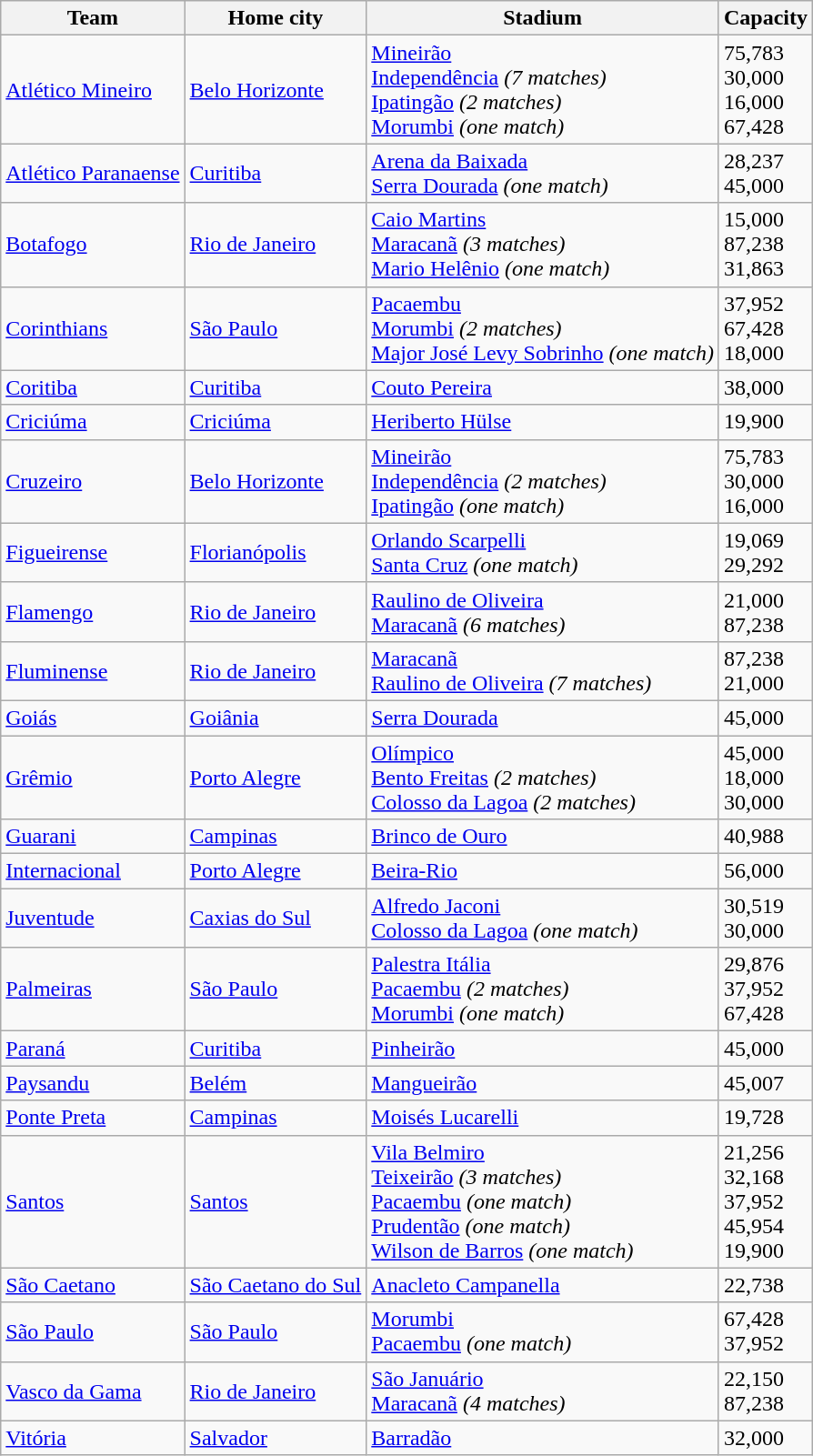<table class="wikitable sortable">
<tr>
<th>Team</th>
<th>Home city</th>
<th>Stadium</th>
<th>Capacity</th>
</tr>
<tr>
<td><a href='#'>Atlético Mineiro</a></td>
<td><a href='#'>Belo Horizonte</a></td>
<td><a href='#'>Mineirão</a><br><a href='#'>Independência</a> <em>(7 matches)</em>  <br><a href='#'>Ipatingão</a> <em>(2 matches)</em><br><a href='#'>Morumbi</a> <em>(one match)</em></td>
<td>75,783<br>30,000<br>16,000 <br>67,428</td>
</tr>
<tr>
<td><a href='#'>Atlético Paranaense</a></td>
<td><a href='#'>Curitiba</a></td>
<td><a href='#'>Arena da Baixada</a><br><a href='#'>Serra Dourada</a> <em>(one match)</em></td>
<td>28,237<br>45,000</td>
</tr>
<tr>
<td><a href='#'>Botafogo</a></td>
<td><a href='#'>Rio de Janeiro</a></td>
<td><a href='#'>Caio Martins</a><br><a href='#'>Maracanã</a> <em>(3 matches)</em> <br><a href='#'>Mario Helênio</a> <em>(one match)</em></td>
<td>15,000 <br>87,238<br>31,863</td>
</tr>
<tr>
<td><a href='#'>Corinthians</a></td>
<td><a href='#'>São Paulo</a></td>
<td><a href='#'>Pacaembu</a><br><a href='#'>Morumbi</a> <em>(2 matches)</em><br><a href='#'>Major José Levy Sobrinho</a> <em>(one match)</em></td>
<td>37,952<br>67,428<br>18,000</td>
</tr>
<tr>
<td><a href='#'>Coritiba</a></td>
<td><a href='#'>Curitiba</a></td>
<td><a href='#'>Couto Pereira</a></td>
<td>38,000</td>
</tr>
<tr>
<td><a href='#'>Criciúma</a></td>
<td><a href='#'>Criciúma</a></td>
<td><a href='#'>Heriberto Hülse</a></td>
<td>19,900</td>
</tr>
<tr>
<td><a href='#'>Cruzeiro</a></td>
<td><a href='#'>Belo Horizonte</a></td>
<td><a href='#'>Mineirão</a><br><a href='#'>Independência</a> <em>(2 matches)</em> <br><a href='#'>Ipatingão</a> <em>(one match)</em></td>
<td>75,783<br>30,000 <br>16,000</td>
</tr>
<tr>
<td><a href='#'>Figueirense</a></td>
<td><a href='#'>Florianópolis</a></td>
<td><a href='#'>Orlando Scarpelli</a><br><a href='#'>Santa Cruz</a> <em>(one match)</em></td>
<td>19,069<br>29,292</td>
</tr>
<tr>
<td><a href='#'>Flamengo</a></td>
<td><a href='#'>Rio de Janeiro</a></td>
<td><a href='#'>Raulino de Oliveira</a><br><a href='#'>Maracanã</a> <em>(6 matches)</em></td>
<td>21,000<br>87,238</td>
</tr>
<tr>
<td><a href='#'>Fluminense</a></td>
<td><a href='#'>Rio de Janeiro</a></td>
<td><a href='#'>Maracanã</a><br><a href='#'>Raulino de Oliveira</a> <em>(7 matches)</em></td>
<td>87,238<br>21,000</td>
</tr>
<tr>
<td><a href='#'>Goiás</a></td>
<td><a href='#'>Goiânia</a></td>
<td><a href='#'>Serra Dourada</a></td>
<td>45,000</td>
</tr>
<tr>
<td><a href='#'>Grêmio</a></td>
<td><a href='#'>Porto Alegre</a></td>
<td><a href='#'>Olímpico</a><br><a href='#'>Bento Freitas</a> <em>(2 matches)</em><br><a href='#'>Colosso da Lagoa</a> <em>(2 matches)</em></td>
<td>45,000<br>18,000<br>30,000</td>
</tr>
<tr>
<td><a href='#'>Guarani</a></td>
<td><a href='#'>Campinas</a></td>
<td><a href='#'>Brinco de Ouro</a></td>
<td>40,988</td>
</tr>
<tr>
<td><a href='#'>Internacional</a></td>
<td><a href='#'>Porto Alegre</a></td>
<td><a href='#'>Beira-Rio</a></td>
<td>56,000</td>
</tr>
<tr>
<td><a href='#'>Juventude</a></td>
<td><a href='#'>Caxias do Sul</a></td>
<td><a href='#'>Alfredo Jaconi</a><br><a href='#'>Colosso da Lagoa</a> <em>(one match)</em></td>
<td>30,519<br>30,000</td>
</tr>
<tr>
<td><a href='#'>Palmeiras</a></td>
<td><a href='#'>São Paulo</a></td>
<td><a href='#'>Palestra Itália</a><br><a href='#'>Pacaembu</a> <em>(2 matches)</em><br><a href='#'>Morumbi</a> <em>(one match)</em></td>
<td>29,876<br>37,952<br>67,428</td>
</tr>
<tr>
<td><a href='#'>Paraná</a></td>
<td><a href='#'>Curitiba</a></td>
<td><a href='#'>Pinheirão</a></td>
<td>45,000</td>
</tr>
<tr>
<td><a href='#'>Paysandu</a></td>
<td><a href='#'>Belém</a></td>
<td><a href='#'>Mangueirão</a></td>
<td>45,007</td>
</tr>
<tr>
<td><a href='#'>Ponte Preta</a></td>
<td><a href='#'>Campinas</a></td>
<td><a href='#'>Moisés Lucarelli</a></td>
<td>19,728</td>
</tr>
<tr>
<td><a href='#'>Santos</a></td>
<td><a href='#'>Santos</a></td>
<td><a href='#'>Vila Belmiro</a> <br><a href='#'>Teixeirão</a> <em>(3 matches)</em><br><a href='#'>Pacaembu</a> <em>(one match)</em><br><a href='#'>Prudentão</a> <em>(one match)</em><br><a href='#'>Wilson de Barros</a> <em>(one match)</em></td>
<td>21,256 <br>32,168<br>37,952<br>45,954<br>19,900</td>
</tr>
<tr>
<td><a href='#'>São Caetano</a></td>
<td><a href='#'>São Caetano do Sul</a></td>
<td><a href='#'>Anacleto Campanella</a></td>
<td>22,738</td>
</tr>
<tr>
<td><a href='#'>São Paulo</a></td>
<td><a href='#'>São Paulo</a></td>
<td><a href='#'>Morumbi</a> <br><a href='#'>Pacaembu</a> <em>(one match)</em></td>
<td>67,428 <br>37,952</td>
</tr>
<tr>
<td><a href='#'>Vasco da Gama</a></td>
<td><a href='#'>Rio de Janeiro</a></td>
<td><a href='#'>São Januário</a> <br><a href='#'>Maracanã</a> <em>(4 matches)</em></td>
<td>22,150 <br>87,238</td>
</tr>
<tr>
<td><a href='#'>Vitória</a></td>
<td><a href='#'>Salvador</a></td>
<td><a href='#'>Barradão</a></td>
<td>32,000</td>
</tr>
</table>
